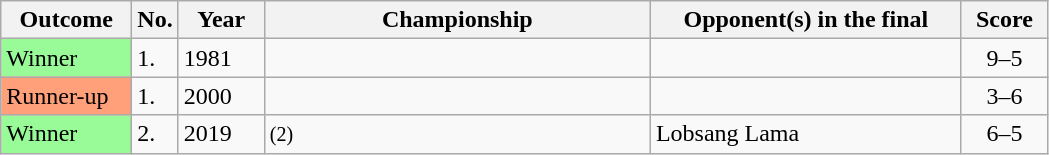<table class="wikitable sortable">
<tr>
<th width="80">Outcome</th>
<th width="20">No.</th>
<th width="50">Year</th>
<th style="width:250px;">Championship</th>
<th style="width:200px;">Opponent(s) in the final</th>
<th style="width:50px;">Score</th>
</tr>
<tr>
<td style="background:#98fb98;">Winner</td>
<td>1.</td>
<td>1981</td>
<td></td>
<td> </td>
<td align="center">9–5</td>
</tr>
<tr>
<td style="background:#ffa07a;">Runner-up</td>
<td>1.</td>
<td>2000</td>
<td></td>
<td> </td>
<td align="center">3–6</td>
</tr>
<tr>
<td style="background:#98fb98;">Winner</td>
<td>2.</td>
<td>2019</td>
<td> <small>(2)</small></td>
<td> Lobsang Lama</td>
<td align="center">6–5</td>
</tr>
</table>
